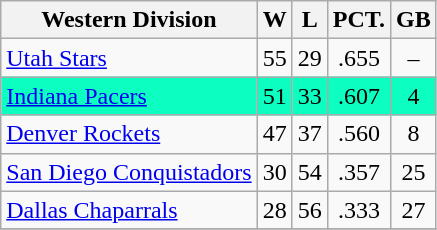<table class="wikitable" style="text-align: center;">
<tr>
<th>Western Division</th>
<th>W</th>
<th>L</th>
<th>PCT.</th>
<th>GB</th>
</tr>
<tr>
<td align="left"><a href='#'>Utah Stars</a></td>
<td>55</td>
<td>29</td>
<td>.655</td>
<td>–</td>
</tr>
<tr bgcolor=“ccffcc”>
<td align="left"><a href='#'>Indiana Pacers</a></td>
<td>51</td>
<td>33</td>
<td>.607</td>
<td>4</td>
</tr>
<tr>
<td align="left"><a href='#'>Denver Rockets</a></td>
<td>47</td>
<td>37</td>
<td>.560</td>
<td>8</td>
</tr>
<tr>
<td align="left"><a href='#'>San Diego Conquistadors</a></td>
<td>30</td>
<td>54</td>
<td>.357</td>
<td>25</td>
</tr>
<tr>
<td align="left"><a href='#'>Dallas Chaparrals</a></td>
<td>28</td>
<td>56</td>
<td>.333</td>
<td>27</td>
</tr>
<tr>
</tr>
</table>
